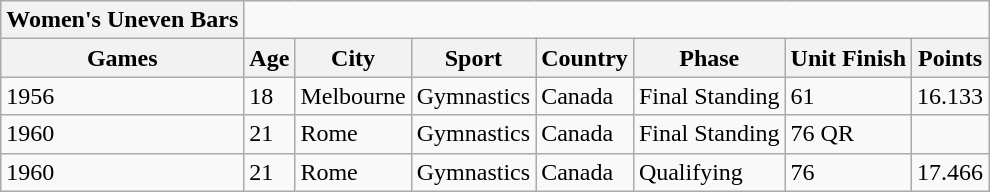<table class="wikitable" border="1">
<tr>
<th>Women's Uneven Bars</th>
</tr>
<tr>
<th>Games</th>
<th>Age</th>
<th>City</th>
<th>Sport</th>
<th>Country</th>
<th>Phase</th>
<th>Unit Finish</th>
<th>Points</th>
</tr>
<tr>
<td>1956</td>
<td>18</td>
<td>Melbourne</td>
<td>Gymnastics</td>
<td>Canada</td>
<td>Final Standing</td>
<td>61</td>
<td>16.133</td>
</tr>
<tr>
<td>1960</td>
<td>21</td>
<td>Rome</td>
<td>Gymnastics</td>
<td>Canada</td>
<td>Final Standing</td>
<td>76 QR</td>
<td></td>
</tr>
<tr>
<td>1960</td>
<td>21</td>
<td>Rome</td>
<td>Gymnastics</td>
<td>Canada</td>
<td>Qualifying</td>
<td>76</td>
<td>17.466</td>
</tr>
</table>
